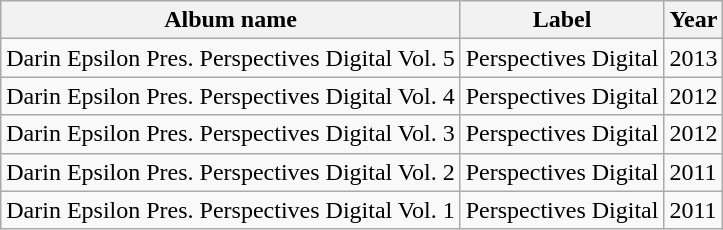<table class="wikitable">
<tr>
<th>Album name</th>
<th>Label</th>
<th>Year</th>
</tr>
<tr>
<td>Darin Epsilon Pres. Perspectives Digital Vol. 5</td>
<td>Perspectives Digital</td>
<td>2013</td>
</tr>
<tr>
<td>Darin Epsilon Pres. Perspectives Digital Vol. 4</td>
<td>Perspectives Digital</td>
<td>2012</td>
</tr>
<tr>
<td>Darin Epsilon Pres. Perspectives Digital Vol. 3</td>
<td>Perspectives Digital</td>
<td>2012</td>
</tr>
<tr>
<td>Darin Epsilon Pres. Perspectives Digital Vol. 2</td>
<td>Perspectives Digital</td>
<td>2011</td>
</tr>
<tr>
<td>Darin Epsilon Pres. Perspectives Digital Vol. 1</td>
<td>Perspectives Digital</td>
<td>2011</td>
</tr>
</table>
